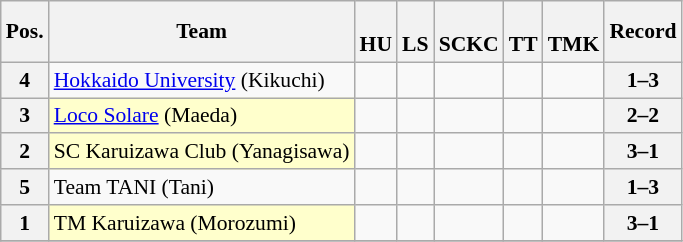<table class="wikitable sortable nowrap" style="text-align:center; font-size:0.9em;">
<tr>
<th>Pos.</th>
<th>Team</th>
<th><br>HU</th>
<th><br>LS</th>
<th><br>SCKC</th>
<th><br>TT</th>
<th><br>TMK</th>
<th>Record</th>
</tr>
<tr>
<th>4</th>
<td style="text-align:left;" data-sort-value="Hokkaido"> <a href='#'>Hokkaido University</a> (Kikuchi)</td>
<td> </td>
<td> </td>
<td> </td>
<td> </td>
<td> </td>
<th>1–3</th>
</tr>
<tr>
<th>3</th>
<td style="text-align:left; background:#ffffcc;" data-sort-value="Loco"> <a href='#'>Loco Solare</a> (Maeda)</td>
<td> </td>
<td> </td>
<td> </td>
<td> </td>
<td> </td>
<th>2–2</th>
</tr>
<tr>
<th>2</th>
<td style="text-align:left; background:#ffffcc;" data-sort-value="SC"> SC Karuizawa Club (Yanagisawa)</td>
<td> </td>
<td> </td>
<td> </td>
<td> </td>
<td> </td>
<th>3–1</th>
</tr>
<tr>
<th>5</th>
<td style="text-align:left;" data-sort-value="Team TANI"> Team TANI (Tani)</td>
<td> </td>
<td> </td>
<td> </td>
<td> </td>
<td> </td>
<th>1–3</th>
</tr>
<tr>
<th>1</th>
<td style="text-align:left; background:#ffffcc;" data-sort-value="TM"> TM Karuizawa (Morozumi)</td>
<td> </td>
<td> </td>
<td> </td>
<td> </td>
<td> </td>
<th>3–1</th>
</tr>
<tr>
</tr>
</table>
